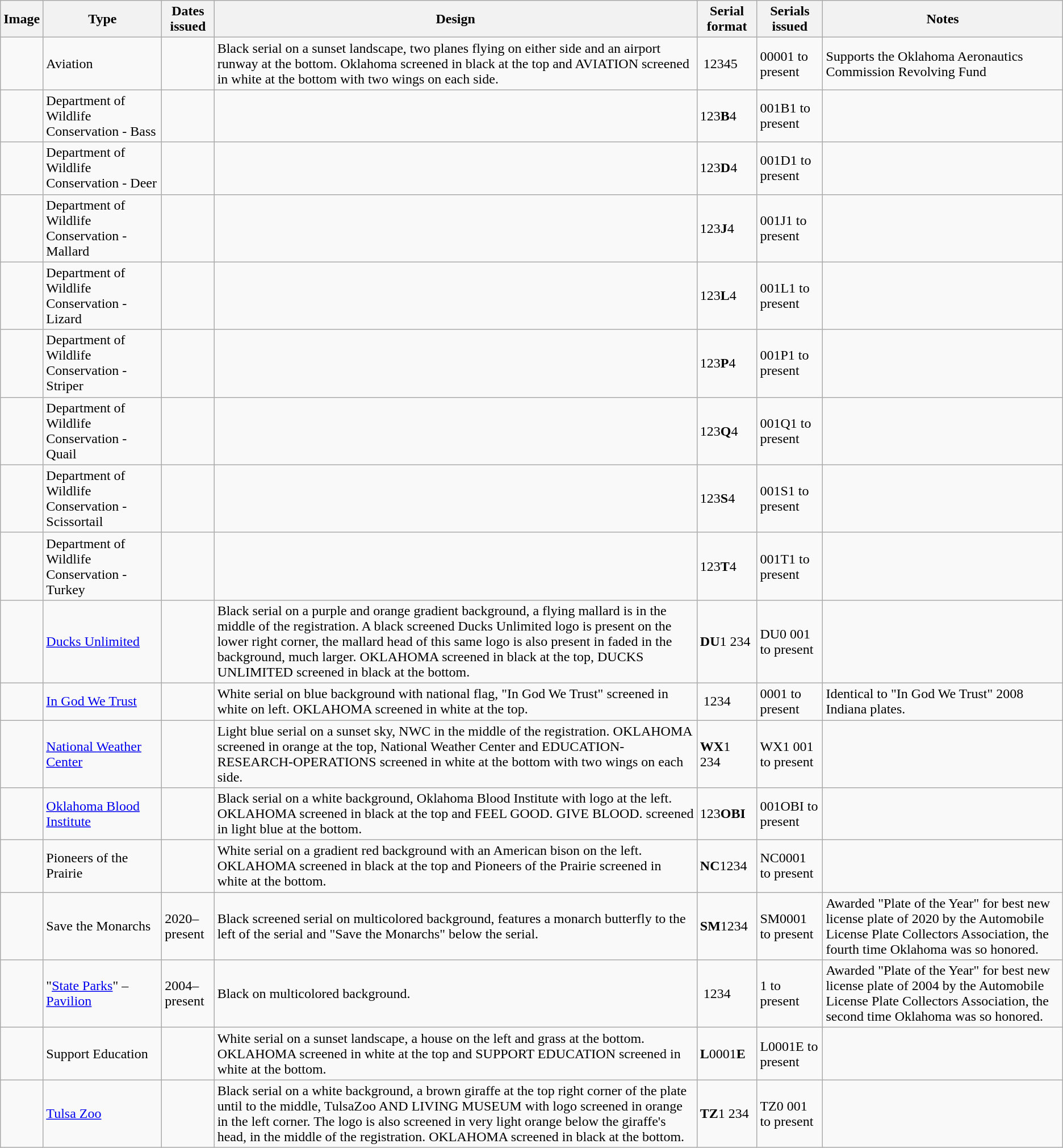<table class="wikitable">
<tr>
<th>Image</th>
<th>Type</th>
<th>Dates issued</th>
<th>Design</th>
<th>Serial format</th>
<th>Serials issued</th>
<th>Notes</th>
</tr>
<tr>
<td></td>
<td>Aviation</td>
<td></td>
<td>Black serial on a sunset landscape, two planes flying on either side and an airport runway at the bottom. Oklahoma screened in black at the top and AVIATION screened in white at the bottom with two wings on each side.</td>
<td> 12345</td>
<td> 00001 to present</td>
<td>Supports the Oklahoma Aeronautics Commission Revolving Fund</td>
</tr>
<tr>
<td></td>
<td>Department of Wildlife Conservation - Bass</td>
<td></td>
<td></td>
<td>123<strong>B</strong>4</td>
<td>001B1 to present</td>
<td></td>
</tr>
<tr>
<td></td>
<td>Department of Wildlife Conservation - Deer</td>
<td></td>
<td></td>
<td>123<strong>D</strong>4</td>
<td>001D1 to present</td>
<td></td>
</tr>
<tr>
<td></td>
<td>Department of Wildlife Conservation - Mallard</td>
<td></td>
<td></td>
<td>123<strong>J</strong>4</td>
<td>001J1 to present</td>
<td></td>
</tr>
<tr>
<td></td>
<td>Department of Wildlife Conservation - Lizard</td>
<td></td>
<td></td>
<td>123<strong>L</strong>4</td>
<td>001L1 to present</td>
<td></td>
</tr>
<tr>
<td></td>
<td>Department of Wildlife Conservation - Striper</td>
<td></td>
<td></td>
<td>123<strong>P</strong>4</td>
<td>001P1 to present</td>
<td></td>
</tr>
<tr>
<td></td>
<td>Department of Wildlife Conservation - Quail</td>
<td></td>
<td></td>
<td>123<strong>Q</strong>4</td>
<td>001Q1 to present</td>
<td></td>
</tr>
<tr>
<td></td>
<td>Department of Wildlife Conservation - Scissortail</td>
<td></td>
<td></td>
<td>123<strong>S</strong>4</td>
<td>001S1 to present</td>
<td></td>
</tr>
<tr>
<td></td>
<td>Department of Wildlife Conservation - Turkey</td>
<td></td>
<td></td>
<td>123<strong>T</strong>4</td>
<td>001T1 to present</td>
<td></td>
</tr>
<tr>
<td></td>
<td><a href='#'>Ducks Unlimited</a></td>
<td></td>
<td>Black serial on a purple and orange gradient background, a flying mallard is in the middle of the registration. A black screened Ducks Unlimited logo is present on the lower right corner, the mallard head of this same logo is also present in faded in the background, much larger. OKLAHOMA screened in black at the top, DUCKS UNLIMITED screened in black at the bottom.</td>
<td><strong>DU</strong>1 234</td>
<td>DU0 001 to present</td>
<td></td>
</tr>
<tr>
<td></td>
<td><a href='#'>In God We Trust</a></td>
<td></td>
<td>White serial on blue background with national flag, "In God We Trust" screened in white on left. OKLAHOMA screened in white at the top.</td>
<td> 1234</td>
<td> 0001 to present</td>
<td>Identical to "In God We Trust" 2008 Indiana plates.</td>
</tr>
<tr>
<td></td>
<td><a href='#'>National Weather Center</a></td>
<td></td>
<td>Light blue serial on a sunset sky, NWC in the middle of the registration. OKLAHOMA screened in orange at the top, National Weather Center and EDUCATION-RESEARCH-OPERATIONS screened in white at the bottom with two wings on each side.</td>
<td><strong>WX</strong>1 234</td>
<td>WX1 001 to present</td>
<td></td>
</tr>
<tr>
<td></td>
<td><a href='#'>Oklahoma Blood Institute</a></td>
<td></td>
<td>Black serial on a white background, Oklahoma Blood Institute with logo at the left. OKLAHOMA screened in black at the top and FEEL GOOD. GIVE BLOOD. screened in light blue at the bottom.</td>
<td>123<strong>OBI</strong></td>
<td>001OBI to present</td>
<td></td>
</tr>
<tr>
<td></td>
<td>Pioneers of the Prairie</td>
<td></td>
<td>White serial on a gradient red background with an American bison on the left. OKLAHOMA screened in black at the top and Pioneers of the Prairie screened in white at the bottom.</td>
<td><strong>NC</strong>1234</td>
<td>NC0001 to present</td>
<td></td>
</tr>
<tr>
<td></td>
<td>Save the Monarchs</td>
<td>2020–present</td>
<td>Black screened serial on multicolored background, features a monarch butterfly to the left of the serial and "Save the Monarchs" below the serial.</td>
<td><strong>SM</strong>1234</td>
<td>SM0001 to present</td>
<td>Awarded "Plate of the Year" for best new license plate of 2020 by the Automobile License Plate Collectors Association, the fourth time Oklahoma was so honored.</td>
</tr>
<tr>
<td></td>
<td>"<a href='#'>State Parks</a>" – <a href='#'>Pavilion</a></td>
<td>2004–present</td>
<td>Black on multicolored background.</td>
<td> 1234</td>
<td> 1 to present</td>
<td>Awarded "Plate of the Year" for best new license plate of 2004 by the Automobile License Plate Collectors Association, the second time Oklahoma was so honored.</td>
</tr>
<tr>
<td></td>
<td>Support Education</td>
<td></td>
<td>White serial on a sunset landscape, a house on the left and grass at the bottom. OKLAHOMA screened in white at the top and SUPPORT EDUCATION screened in white at the bottom.</td>
<td><strong>L</strong>0001<strong>E</strong></td>
<td>L0001E to present</td>
<td></td>
</tr>
<tr>
<td></td>
<td><a href='#'>Tulsa Zoo</a></td>
<td></td>
<td>Black serial on a white background, a brown giraffe at the top right corner of the plate until to the middle, TulsaZoo AND LIVING MUSEUM with logo screened in orange in the left corner. The logo is also screened in very light orange below the giraffe's head, in the middle of the registration. OKLAHOMA screened in black at the bottom.</td>
<td><strong>TZ</strong>1 234</td>
<td>TZ0 001 to present</td>
<td></td>
</tr>
</table>
